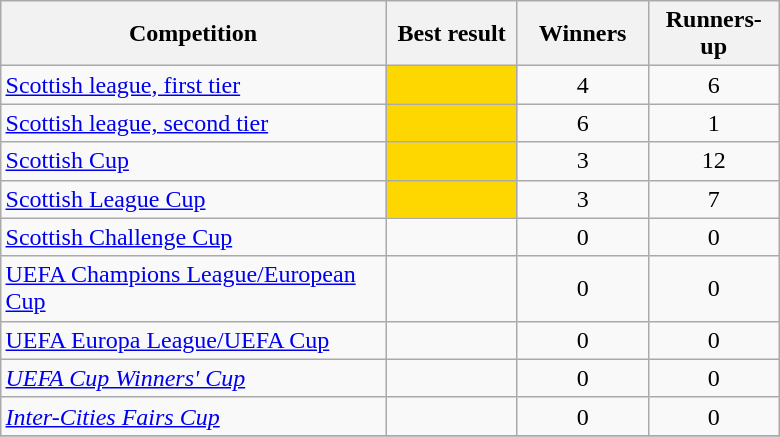<table class="wikitable sortable" style="text-align:center; margin-left:1em; float:right;">
<tr>
<th width=250>Competition</th>
<th width=80>Best result</th>
<th width=80>Winners</th>
<th width=80>Runners-up</th>
</tr>
<tr>
<td align="left"><a href='#'>Scottish league, first tier</a></td>
<td style="background:gold;"></td>
<td>4</td>
<td>6</td>
</tr>
<tr>
<td align="left"><a href='#'>Scottish league, second tier</a></td>
<td style="background:gold;"></td>
<td>6</td>
<td>1</td>
</tr>
<tr>
<td align="left"><a href='#'>Scottish Cup</a></td>
<td style="background:gold;"></td>
<td>3</td>
<td>12</td>
</tr>
<tr>
<td align="left"><a href='#'>Scottish League Cup</a></td>
<td style="background:gold;"></td>
<td>3</td>
<td>7</td>
</tr>
<tr>
<td align="left"><a href='#'>Scottish Challenge Cup</a></td>
<td></td>
<td>0</td>
<td>0</td>
</tr>
<tr>
<td align="left"><a href='#'>UEFA Champions League/European Cup</a></td>
<td></td>
<td>0</td>
<td>0</td>
</tr>
<tr>
<td align="left"><a href='#'>UEFA Europa League/UEFA Cup</a></td>
<td></td>
<td>0</td>
<td>0</td>
</tr>
<tr>
<td align="left"><em><a href='#'>UEFA Cup Winners' Cup</a></em></td>
<td></td>
<td>0</td>
<td>0</td>
</tr>
<tr>
<td align="left"><em><a href='#'>Inter-Cities Fairs Cup</a></em></td>
<td></td>
<td>0</td>
<td>0</td>
</tr>
<tr>
</tr>
</table>
